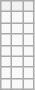<table class="wikitable">
<tr>
<th></th>
<th></th>
<th></th>
</tr>
<tr>
<td></td>
<td></td>
<td></td>
</tr>
<tr>
<td></td>
<td></td>
<td></td>
</tr>
<tr>
<td></td>
<td></td>
<td></td>
</tr>
<tr>
<td></td>
<td></td>
<td></td>
</tr>
<tr>
<td></td>
<td></td>
<td></td>
</tr>
<tr>
<td></td>
<td></td>
<td></td>
</tr>
<tr>
<td></td>
<td></td>
<td></td>
</tr>
</table>
